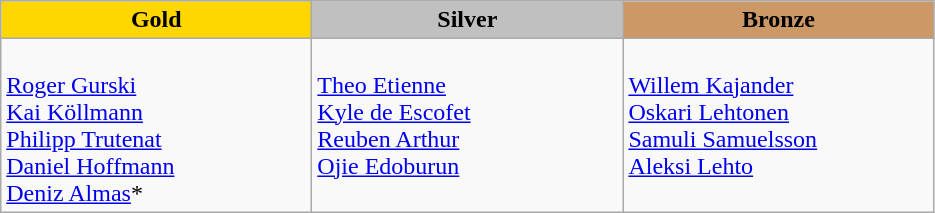<table class="wikitable" style="text-align:left">
<tr align="center">
<td width=200 bgcolor=gold><strong>Gold</strong></td>
<td width=200 bgcolor=silver><strong>Silver</strong></td>
<td width=200 bgcolor=CC9966><strong>Bronze</strong></td>
</tr>
<tr>
<td valign=top><em></em><br><a href='#'>Roger Gurski</a><br><a href='#'>Kai Köllmann</a><br><a href='#'>Philipp Trutenat</a><br><a href='#'>Daniel Hoffmann</a><br><a href='#'>Deniz Almas</a>*</td>
<td valign=top><em></em><br><a href='#'>Theo Etienne</a><br><a href='#'>Kyle de Escofet</a><br><a href='#'>Reuben Arthur</a><br><a href='#'>Ojie Edoburun</a></td>
<td valign=top><em></em><br><a href='#'>Willem Kajander</a><br><a href='#'>Oskari Lehtonen</a><br><a href='#'>Samuli Samuelsson</a><br><a href='#'>Aleksi Lehto</a></td>
</tr>
</table>
